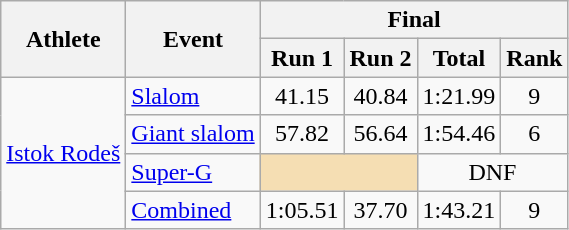<table class="wikitable">
<tr>
<th rowspan="2">Athlete</th>
<th rowspan="2">Event</th>
<th colspan="4">Final</th>
</tr>
<tr>
<th>Run 1</th>
<th>Run 2</th>
<th>Total</th>
<th>Rank</th>
</tr>
<tr>
<td rowspan=4><a href='#'>Istok Rodeš</a></td>
<td><a href='#'>Slalom</a></td>
<td align="center">41.15</td>
<td align="center">40.84</td>
<td align="center">1:21.99</td>
<td align="center">9</td>
</tr>
<tr>
<td><a href='#'>Giant slalom</a></td>
<td align="center">57.82</td>
<td align="center">56.64</td>
<td align="center">1:54.46</td>
<td align="center">6</td>
</tr>
<tr>
<td><a href='#'>Super-G</a></td>
<td colspan=2 bgcolor="wheat"></td>
<td align="center" colspan=2>DNF</td>
</tr>
<tr>
<td><a href='#'>Combined</a></td>
<td align="center">1:05.51</td>
<td align="center">37.70</td>
<td align="center">1:43.21</td>
<td align="center">9</td>
</tr>
</table>
